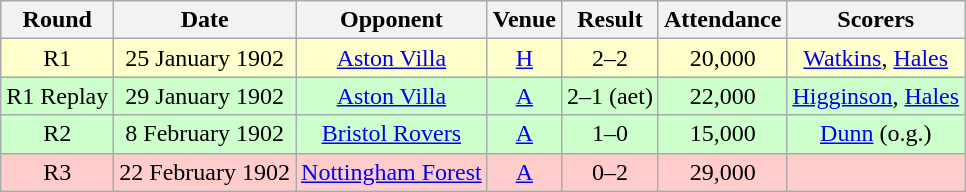<table class="wikitable" style="font-size:100%; text-align:center">
<tr>
<th>Round</th>
<th>Date</th>
<th>Opponent</th>
<th>Venue</th>
<th>Result</th>
<th>Attendance</th>
<th>Scorers</th>
</tr>
<tr style="background-color: #FFFFCC;">
<td>R1</td>
<td>25 January 1902</td>
<td><a href='#'>Aston Villa</a></td>
<td><a href='#'>H</a></td>
<td>2–2</td>
<td>20,000</td>
<td><a href='#'>Watkins</a>, <a href='#'>Hales</a></td>
</tr>
<tr style="background-color: #CCFFCC;">
<td>R1 Replay</td>
<td>29 January 1902</td>
<td><a href='#'>Aston Villa</a></td>
<td><a href='#'>A</a></td>
<td>2–1 (aet)</td>
<td>22,000</td>
<td><a href='#'>Higginson</a>, <a href='#'>Hales</a></td>
</tr>
<tr style="background-color: #CCFFCC;">
<td>R2</td>
<td>8 February 1902</td>
<td><a href='#'>Bristol Rovers</a></td>
<td><a href='#'>A</a></td>
<td>1–0</td>
<td>15,000</td>
<td><a href='#'>Dunn</a> (o.g.)</td>
</tr>
<tr style="background-color: #FFCCCC;">
<td>R3</td>
<td>22 February 1902</td>
<td><a href='#'>Nottingham Forest</a></td>
<td><a href='#'>A</a></td>
<td>0–2</td>
<td>29,000</td>
<td></td>
</tr>
</table>
